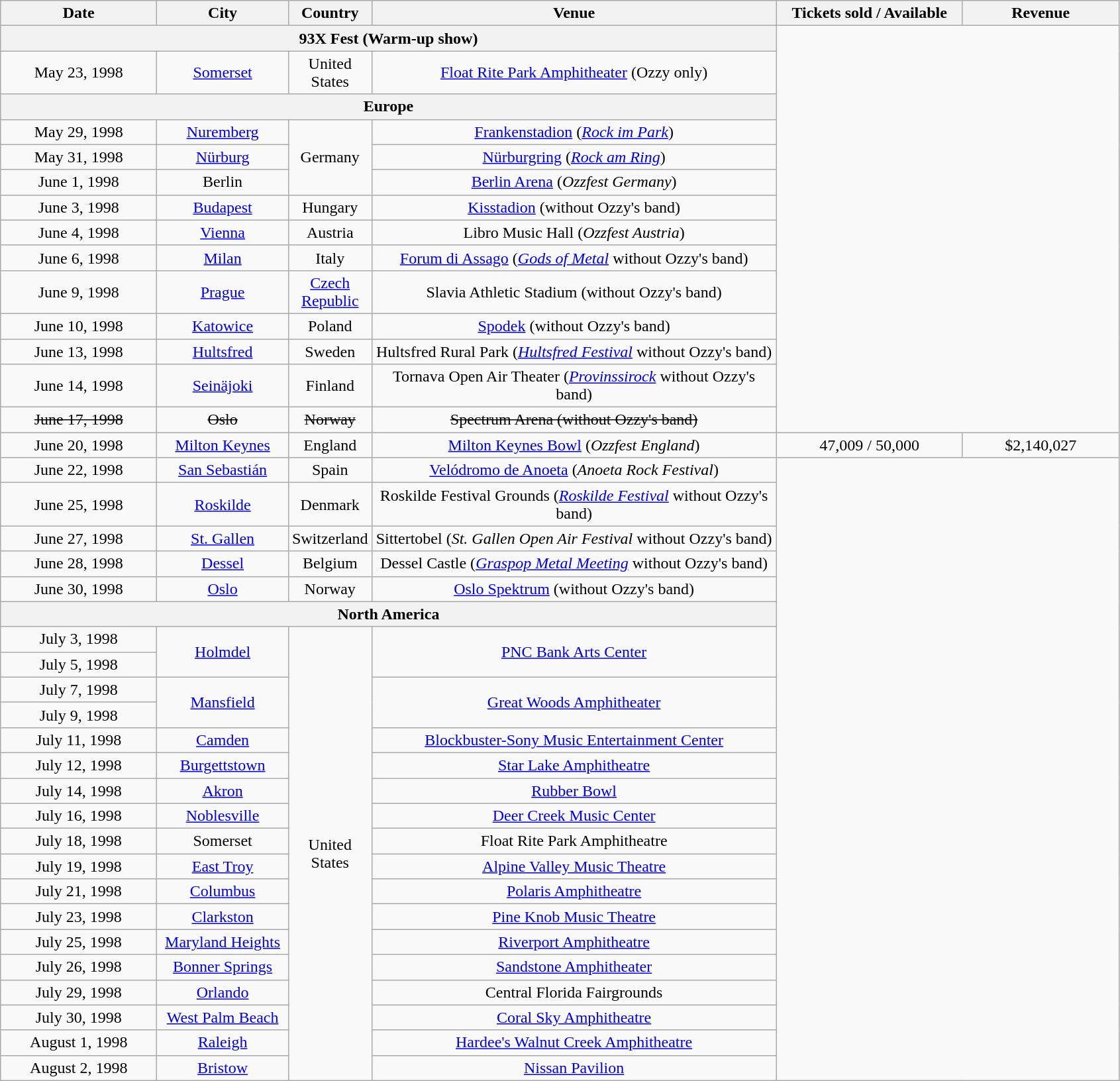<table class="wikitable" style="text-align:center;">
<tr>
<th width="150">Date</th>
<th width="125">City</th>
<th width="75">Country</th>
<th width="400">Venue</th>
<th width="180">Tickets sold / Available</th>
<th width="150">Revenue</th>
</tr>
<tr>
<th colspan="4">93X Fest (Warm-up show)</th>
</tr>
<tr>
<td>May 23, 1998</td>
<td><a href='#'>Somerset</a></td>
<td>United States</td>
<td><a href='#'>Float Rite Park Amphitheater</a> (Ozzy only)</td>
</tr>
<tr>
<th colspan="4">Europe</th>
</tr>
<tr>
<td>May 29, 1998</td>
<td><a href='#'>Nuremberg</a></td>
<td rowspan="3">Germany</td>
<td><a href='#'>Frankenstadion</a> (<em><a href='#'>Rock im Park</a></em>)</td>
</tr>
<tr>
<td>May 31, 1998</td>
<td><a href='#'>Nürburg</a></td>
<td><a href='#'>Nürburgring</a> (<em><a href='#'>Rock am Ring</a></em>)</td>
</tr>
<tr>
<td>June 1, 1998</td>
<td>Berlin</td>
<td><a href='#'>Berlin Arena</a> (<em>Ozzfest Germany</em>)</td>
</tr>
<tr>
<td>June 3, 1998</td>
<td><a href='#'>Budapest</a></td>
<td>Hungary</td>
<td><a href='#'>Kisstadion</a> (without Ozzy's band)</td>
</tr>
<tr>
<td>June 4, 1998</td>
<td><a href='#'>Vienna</a></td>
<td>Austria</td>
<td>Libro Music Hall (<em>Ozzfest Austria</em>)</td>
</tr>
<tr>
<td>June 6, 1998</td>
<td><a href='#'>Milan</a></td>
<td>Italy</td>
<td><a href='#'>Forum di Assago</a> (<em><a href='#'>Gods of Metal</a></em> without Ozzy's band)</td>
</tr>
<tr>
<td>June 9, 1998</td>
<td><a href='#'>Prague</a></td>
<td><a href='#'>Czech Republic</a></td>
<td>Slavia Athletic Stadium (without Ozzy's band)</td>
</tr>
<tr>
<td>June 10, 1998</td>
<td><a href='#'>Katowice</a></td>
<td>Poland</td>
<td><a href='#'>Spodek</a> (without Ozzy's band)</td>
</tr>
<tr>
<td>June 13, 1998</td>
<td><a href='#'>Hultsfred</a></td>
<td>Sweden</td>
<td>Hultsfred Rural Park (<em><a href='#'>Hultsfred Festival</a></em> without Ozzy's band)</td>
</tr>
<tr>
<td>June 14, 1998</td>
<td><a href='#'>Seinäjoki</a></td>
<td>Finland</td>
<td>Tornava Open Air Theater (<em><a href='#'>Provinssirock</a></em> without Ozzy's band)</td>
</tr>
<tr>
<td><s>June 17, 1998</s></td>
<td><s>Oslo</s></td>
<td><s>Norway</s></td>
<td><s>Spectrum Arena (without Ozzy's band)</s></td>
</tr>
<tr>
<td>June 20, 1998</td>
<td><a href='#'>Milton Keynes</a></td>
<td>England</td>
<td><a href='#'>Milton Keynes Bowl</a> (<em>Ozzfest England</em>)</td>
<td>47,009 / 50,000</td>
<td>$2,140,027</td>
</tr>
<tr>
<td>June 22, 1998</td>
<td><a href='#'>San Sebastián</a></td>
<td>Spain</td>
<td><a href='#'>Velódromo de Anoeta</a> (<em>Anoeta Rock Festival</em>)</td>
</tr>
<tr>
<td>June 25, 1998</td>
<td><a href='#'>Roskilde</a></td>
<td>Denmark</td>
<td>Roskilde Festival Grounds (<em><a href='#'>Roskilde Festival</a></em> without Ozzy's band)</td>
</tr>
<tr>
<td>June 27, 1998</td>
<td><a href='#'>St. Gallen</a></td>
<td>Switzerland</td>
<td>Sittertobel (<em>St. Gallen Open Air Festival</em> without Ozzy's band)</td>
</tr>
<tr>
<td>June 28, 1998</td>
<td><a href='#'>Dessel</a></td>
<td>Belgium</td>
<td>Dessel Castle (<em><a href='#'>Graspop Metal Meeting</a></em> without Ozzy's band)</td>
</tr>
<tr>
<td>June 30, 1998</td>
<td><a href='#'>Oslo</a></td>
<td>Norway</td>
<td><a href='#'>Oslo Spektrum</a> (without Ozzy's band)</td>
</tr>
<tr>
<th colspan="4">North America</th>
</tr>
<tr>
<td>July 3, 1998</td>
<td rowspan="2"><a href='#'>Holmdel</a></td>
<td rowspan="18">United States</td>
<td rowspan="2"><a href='#'>PNC Bank Arts Center</a></td>
</tr>
<tr>
<td>July 5, 1998</td>
</tr>
<tr>
<td>July 7, 1998</td>
<td rowspan="2"><a href='#'>Mansfield</a></td>
<td rowspan="2"><a href='#'>Great Woods Amphitheater</a></td>
</tr>
<tr>
<td>July 9, 1998</td>
</tr>
<tr>
<td>July 11, 1998</td>
<td><a href='#'>Camden</a></td>
<td><a href='#'>Blockbuster-Sony Music Entertainment Center</a></td>
</tr>
<tr>
<td>July 12, 1998</td>
<td><a href='#'>Burgettstown</a></td>
<td><a href='#'>Star Lake Amphitheatre</a></td>
</tr>
<tr>
<td>July 14, 1998</td>
<td><a href='#'>Akron</a></td>
<td><a href='#'>Rubber Bowl</a></td>
</tr>
<tr>
<td>July 16, 1998</td>
<td><a href='#'>Noblesville</a></td>
<td><a href='#'>Deer Creek Music Center</a></td>
</tr>
<tr>
<td>July 18, 1998</td>
<td>Somerset</td>
<td>Float Rite Park Amphitheatre</td>
</tr>
<tr>
<td>July 19, 1998</td>
<td><a href='#'>East Troy</a></td>
<td><a href='#'>Alpine Valley Music Theatre</a></td>
</tr>
<tr>
<td>July 21, 1998</td>
<td><a href='#'>Columbus</a></td>
<td><a href='#'>Polaris Amphitheatre</a></td>
</tr>
<tr>
<td>July 23, 1998</td>
<td><a href='#'>Clarkston</a></td>
<td><a href='#'>Pine Knob Music Theatre</a></td>
</tr>
<tr>
<td>July 25, 1998</td>
<td><a href='#'>Maryland Heights</a></td>
<td><a href='#'>Riverport Amphitheatre</a></td>
</tr>
<tr>
<td>July 26, 1998</td>
<td><a href='#'>Bonner Springs</a></td>
<td><a href='#'>Sandstone Amphitheater</a></td>
</tr>
<tr>
<td>July 29, 1998</td>
<td><a href='#'>Orlando</a></td>
<td>Central Florida Fairgrounds</td>
</tr>
<tr>
<td>July 30, 1998</td>
<td><a href='#'>West Palm Beach</a></td>
<td><a href='#'>Coral Sky Amphitheatre</a></td>
</tr>
<tr>
<td>August 1, 1998</td>
<td><a href='#'>Raleigh</a></td>
<td><a href='#'>Hardee's Walnut Creek Amphitheatre</a></td>
</tr>
<tr>
<td>August 2, 1998</td>
<td><a href='#'>Bristow</a></td>
<td><a href='#'>Nissan Pavilion</a></td>
</tr>
</table>
